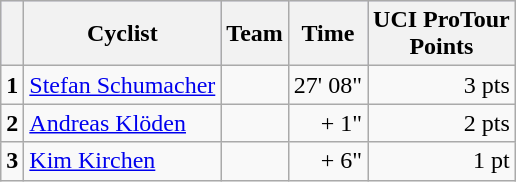<table class="wikitable">
<tr style="background:#ccccff;">
<th></th>
<th>Cyclist</th>
<th>Team</th>
<th>Time</th>
<th>UCI ProTour<br>Points</th>
</tr>
<tr>
<td><strong>1</strong></td>
<td> <a href='#'>Stefan Schumacher</a></td>
<td></td>
<td align="right">27' 08"</td>
<td align="right">3 pts</td>
</tr>
<tr>
<td><strong>2</strong></td>
<td> <a href='#'>Andreas Klöden</a></td>
<td></td>
<td align="right">+ 1"</td>
<td align="right">2 pts</td>
</tr>
<tr>
<td><strong>3</strong></td>
<td> <a href='#'>Kim Kirchen</a></td>
<td></td>
<td align="right">+ 6"</td>
<td align="right">1 pt</td>
</tr>
</table>
